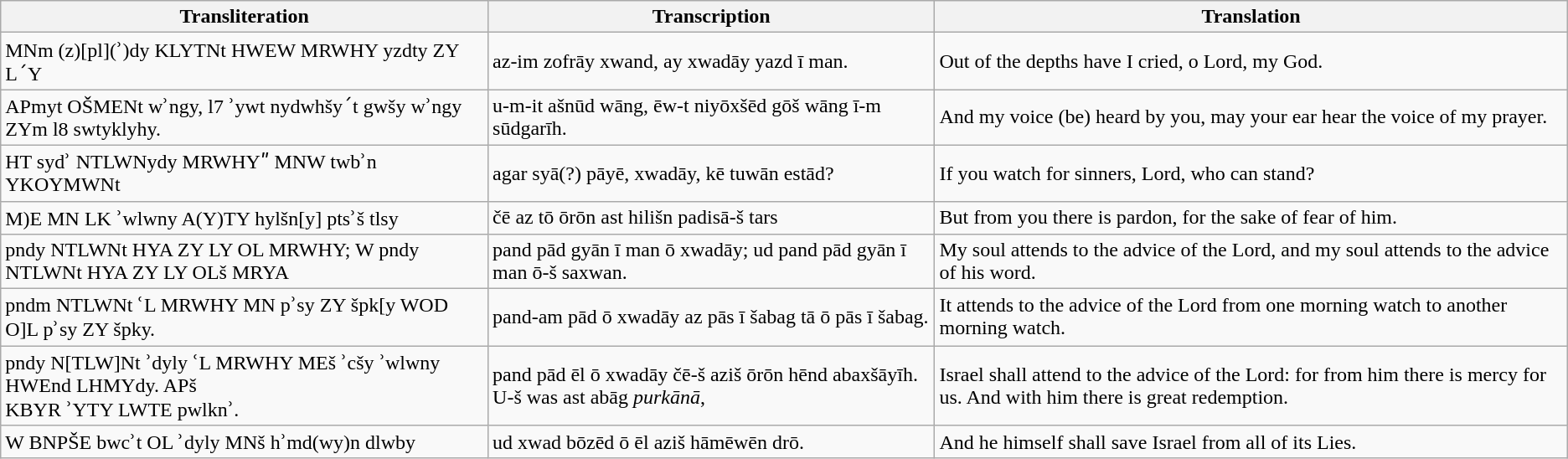<table class="wikitable">
<tr>
<th>Transliteration</th>
<th>Transcription</th>
<th>Translation</th>
</tr>
<tr>
<td>MNm (z)[pl](ʾ)dy KLYTNt HWEW MRWHY yzdty ZY LˊY</td>
<td>az-im zofrāy xwand, ay xwadāy yazd ī man.</td>
<td>Out of the depths have I cried, o Lord, my God.</td>
</tr>
<tr>
<td>APmyt OŠMENt wʾngy, l7 ʾywt nydwhšyˊt gwšy wʾngy ZYm l8 swtyklyhy.</td>
<td>u-m-it ašnūd wāng, ēw-t niyōxšēd gōš wāng ī-m sūdgarīh.</td>
<td>And my voice (be) heard by you, may your ear hear the voice of my prayer.</td>
</tr>
<tr>
<td>HT sydʾ NTLWNydy MRWHYʺ MNW twbʾn YKOYMWNt</td>
<td>agar syā(?) pāyē, xwadāy, kē tuwān estād?</td>
<td>If you watch for sinners, Lord, who can stand?</td>
</tr>
<tr>
<td>M)E MN LK ʾwlwny A(Y)TY hylšn[y] ptsʾš tlsy</td>
<td>čē az tō ōrōn ast hilišn padisā-š tars</td>
<td>But from you there is pardon, for the sake of fear of him.</td>
</tr>
<tr>
<td>pndy NTLWNt HYA ZY LY OL MRWHY; W pndy NTLWNt HYA ZY LY OLš MRYA</td>
<td>pand pād gyān ī man ō xwadāy; ud pand pād gyān ī man ō-š saxwan.</td>
<td>My soul attends to the advice of the Lord, and my soul attends to the advice of his word.</td>
</tr>
<tr>
<td>pndm NTLWNt ʿL MRWHY MN pʾsy ZY špk[y WOD O]L pʾsy ZY špky.</td>
<td>pand-am pād ō xwadāy az pās ī šabag tā ō pās ī šabag.</td>
<td>It attends to the advice of the Lord from one morning watch to another morning watch.</td>
</tr>
<tr>
<td>pndy N[TLW]Nt ʾdyly ʿL MRWHY MEš ʾcšy ʾwlwny HWEnd LHMYdy. APš<br>KBYR ʾYTY LWTE pwlknʾ.</td>
<td>pand pād ēl ō xwadāy čē-š aziš ōrōn hēnd abaxšāyīh. U-š was ast abāg <em>purkānā</em>,</td>
<td>Israel shall attend to the advice of the Lord: for from him there is mercy for us. And with him there is great redemption.</td>
</tr>
<tr>
<td>W BNPŠE bwcʾt OL ʾdyly MNš hʾmd(wy)n dlwby</td>
<td>ud xwad bōzēd ō ēl aziš hāmēwēn drō.</td>
<td>And he himself shall save Israel from all of its Lies.</td>
</tr>
</table>
